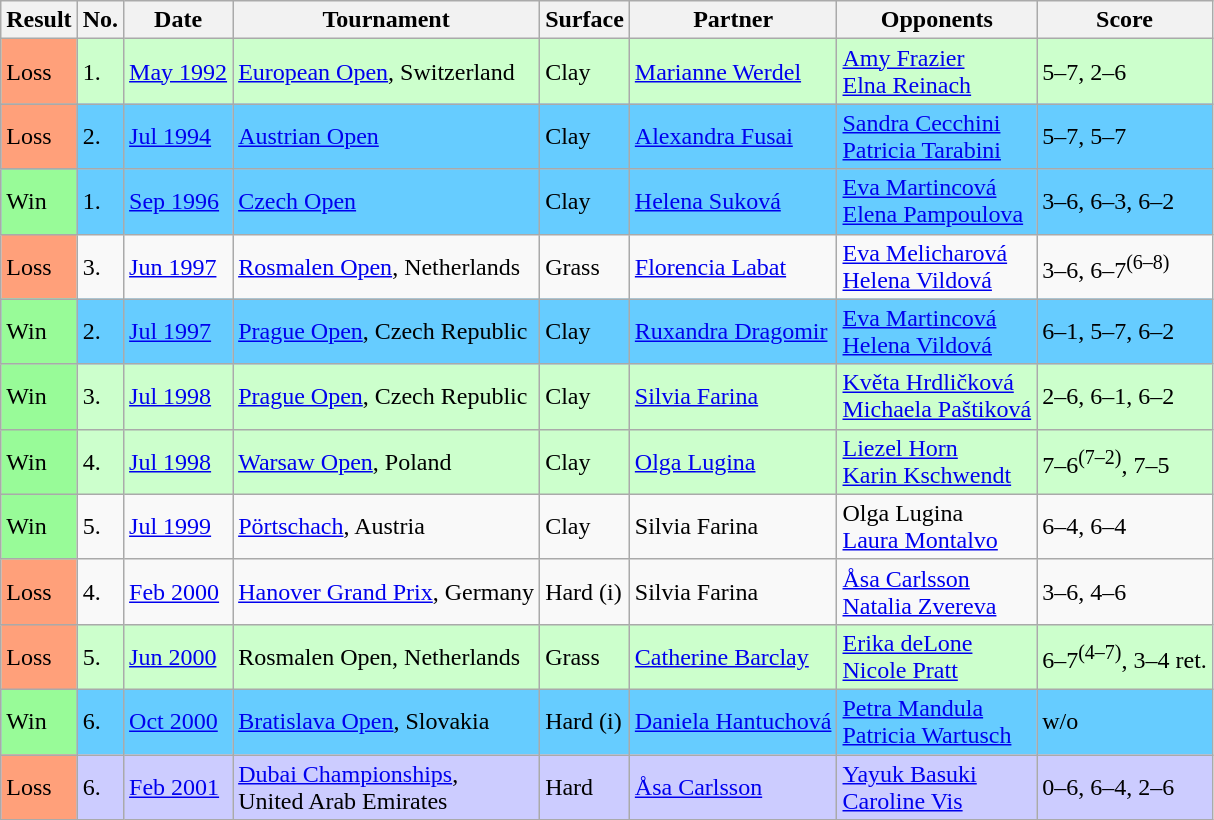<table class="sortable wikitable">
<tr>
<th>Result</th>
<th>No.</th>
<th>Date</th>
<th>Tournament</th>
<th>Surface</th>
<th>Partner</th>
<th>Opponents</th>
<th>Score</th>
</tr>
<tr style="background:#cfc;">
<td style="background:#ffa07a;">Loss</td>
<td>1.</td>
<td><a href='#'>May 1992</a></td>
<td><a href='#'>European Open</a>, Switzerland</td>
<td>Clay</td>
<td> <a href='#'>Marianne Werdel</a></td>
<td> <a href='#'>Amy Frazier</a> <br>  <a href='#'>Elna Reinach</a></td>
<td>5–7, 2–6</td>
</tr>
<tr style="background:#6cf;">
<td style="background:#ffa07a;">Loss</td>
<td>2.</td>
<td><a href='#'>Jul 1994</a></td>
<td><a href='#'>Austrian Open</a></td>
<td>Clay</td>
<td> <a href='#'>Alexandra Fusai</a></td>
<td> <a href='#'>Sandra Cecchini</a> <br>  <a href='#'>Patricia Tarabini</a></td>
<td>5–7, 5–7</td>
</tr>
<tr style="background:#6cf;">
<td style="background:#98fb98;">Win</td>
<td>1.</td>
<td><a href='#'>Sep 1996</a></td>
<td><a href='#'>Czech Open</a></td>
<td>Clay</td>
<td> <a href='#'>Helena Suková</a></td>
<td> <a href='#'>Eva Martincová</a> <br>  <a href='#'>Elena Pampoulova</a></td>
<td>3–6, 6–3, 6–2</td>
</tr>
<tr bgcolor=>
<td style="background:#ffa07a;">Loss</td>
<td>3.</td>
<td><a href='#'>Jun 1997</a></td>
<td><a href='#'>Rosmalen Open</a>, Netherlands</td>
<td>Grass</td>
<td> <a href='#'>Florencia Labat</a></td>
<td> <a href='#'>Eva Melicharová</a> <br>  <a href='#'>Helena Vildová</a></td>
<td>3–6, 6–7<sup>(6–8)</sup></td>
</tr>
<tr style="background:#6cf;">
<td style="background:#98fb98;">Win</td>
<td>2.</td>
<td><a href='#'>Jul 1997</a></td>
<td><a href='#'>Prague Open</a>, Czech Republic</td>
<td>Clay</td>
<td> <a href='#'>Ruxandra Dragomir</a></td>
<td> <a href='#'>Eva Martincová</a> <br>  <a href='#'>Helena Vildová</a></td>
<td>6–1, 5–7, 6–2</td>
</tr>
<tr style="background:#cfc;">
<td style="background:#98fb98;">Win</td>
<td>3.</td>
<td><a href='#'>Jul 1998</a></td>
<td><a href='#'>Prague Open</a>, Czech Republic</td>
<td>Clay</td>
<td> <a href='#'>Silvia Farina</a></td>
<td> <a href='#'>Květa Hrdličková</a> <br>  <a href='#'>Michaela Paštiková</a></td>
<td>2–6, 6–1, 6–2</td>
</tr>
<tr style="background:#cfc;">
<td style="background:#98fb98;">Win</td>
<td>4.</td>
<td><a href='#'>Jul 1998</a></td>
<td><a href='#'>Warsaw Open</a>, Poland</td>
<td>Clay</td>
<td> <a href='#'>Olga Lugina</a></td>
<td> <a href='#'>Liezel Horn</a> <br>  <a href='#'>Karin Kschwendt</a></td>
<td>7–6<sup>(7–2)</sup>, 7–5</td>
</tr>
<tr bgcolor=>
<td style="background:#98fb98;">Win</td>
<td>5.</td>
<td><a href='#'>Jul 1999</a></td>
<td><a href='#'>Pörtschach</a>, Austria</td>
<td>Clay</td>
<td> Silvia Farina</td>
<td> Olga Lugina <br>  <a href='#'>Laura Montalvo</a></td>
<td>6–4, 6–4</td>
</tr>
<tr bgcolor=>
<td style="background:#ffa07a;">Loss</td>
<td>4.</td>
<td><a href='#'>Feb 2000</a></td>
<td><a href='#'>Hanover Grand Prix</a>, Germany</td>
<td>Hard (i)</td>
<td> Silvia Farina</td>
<td> <a href='#'>Åsa Carlsson</a> <br>  <a href='#'>Natalia Zvereva</a></td>
<td>3–6, 4–6</td>
</tr>
<tr style="background:#cfc;">
<td style="background:#ffa07a;">Loss</td>
<td>5.</td>
<td><a href='#'>Jun 2000</a></td>
<td>Rosmalen Open, Netherlands</td>
<td>Grass</td>
<td> <a href='#'>Catherine Barclay</a></td>
<td> <a href='#'>Erika deLone</a> <br>  <a href='#'>Nicole Pratt</a></td>
<td>6–7<sup>(4–7)</sup>, 3–4 ret.</td>
</tr>
<tr style="background:#6cf;">
<td style="background:#98fb98;">Win</td>
<td>6.</td>
<td><a href='#'>Oct 2000</a></td>
<td><a href='#'>Bratislava Open</a>, Slovakia</td>
<td>Hard (i)</td>
<td> <a href='#'>Daniela Hantuchová</a></td>
<td> <a href='#'>Petra Mandula</a> <br>  <a href='#'>Patricia Wartusch</a></td>
<td>w/o</td>
</tr>
<tr style="background:#ccf;">
<td style="background:#ffa07a;">Loss</td>
<td>6.</td>
<td><a href='#'>Feb 2001</a></td>
<td><a href='#'>Dubai Championships</a>, <br>United Arab Emirates</td>
<td>Hard</td>
<td> <a href='#'>Åsa Carlsson</a></td>
<td> <a href='#'>Yayuk Basuki</a> <br>  <a href='#'>Caroline Vis</a></td>
<td>0–6, 6–4, 2–6</td>
</tr>
</table>
